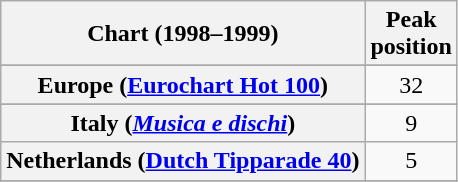<table class="wikitable plainrowheaders sortable" style="text-align:center">
<tr>
<th scope="col">Chart (1998–1999)</th>
<th scope="col">Peak<br>position</th>
</tr>
<tr>
</tr>
<tr>
</tr>
<tr>
</tr>
<tr>
</tr>
<tr>
<th scope="row">Europe (<a href='#'>Eurochart Hot 100</a>)</th>
<td>32</td>
</tr>
<tr>
</tr>
<tr>
<th scope="row">Italy (<em><a href='#'>Musica e dischi</a></em>)</th>
<td>9</td>
</tr>
<tr>
<th scope="row">Netherlands (<a href='#'>Dutch Tipparade 40</a>)</th>
<td>5</td>
</tr>
<tr>
</tr>
<tr>
</tr>
<tr>
</tr>
<tr>
</tr>
<tr>
</tr>
<tr>
</tr>
</table>
